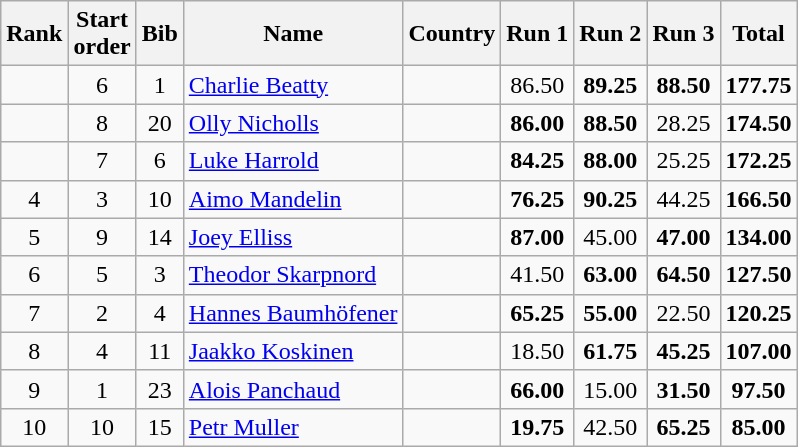<table class="wikitable sortable" style="text-align:center">
<tr>
<th>Rank</th>
<th>Start<br>order</th>
<th>Bib</th>
<th>Name</th>
<th>Country</th>
<th>Run 1</th>
<th>Run 2</th>
<th>Run 3</th>
<th>Total</th>
</tr>
<tr>
<td></td>
<td>6</td>
<td>1</td>
<td align=left><a href='#'>Charlie Beatty</a></td>
<td align=left></td>
<td>86.50</td>
<td><strong>89.25</strong></td>
<td><strong>88.50</strong></td>
<td><strong>177.75</strong></td>
</tr>
<tr>
<td></td>
<td>8</td>
<td>20</td>
<td align=left><a href='#'>Olly Nicholls</a></td>
<td align=left></td>
<td><strong>86.00</strong></td>
<td><strong>88.50</strong></td>
<td>28.25</td>
<td><strong>174.50</strong></td>
</tr>
<tr>
<td></td>
<td>7</td>
<td>6</td>
<td align=left><a href='#'>Luke Harrold</a></td>
<td align=left></td>
<td><strong>84.25</strong></td>
<td><strong>88.00</strong></td>
<td>25.25</td>
<td><strong>172.25</strong></td>
</tr>
<tr>
<td>4</td>
<td>3</td>
<td>10</td>
<td align=left><a href='#'>Aimo Mandelin</a></td>
<td align=left></td>
<td><strong>76.25</strong></td>
<td><strong>90.25</strong></td>
<td>44.25</td>
<td><strong>166.50</strong></td>
</tr>
<tr>
<td>5</td>
<td>9</td>
<td>14</td>
<td align=left><a href='#'>Joey Elliss</a></td>
<td align=left></td>
<td><strong>87.00</strong></td>
<td>45.00</td>
<td><strong>47.00</strong></td>
<td><strong>134.00</strong></td>
</tr>
<tr>
<td>6</td>
<td>5</td>
<td>3</td>
<td align=left><a href='#'>Theodor Skarpnord</a></td>
<td align=left></td>
<td>41.50</td>
<td><strong>63.00</strong></td>
<td><strong>64.50</strong></td>
<td><strong>127.50</strong></td>
</tr>
<tr>
<td>7</td>
<td>2</td>
<td>4</td>
<td align=left><a href='#'>Hannes Baumhöfener</a></td>
<td align=left></td>
<td><strong>65.25</strong></td>
<td><strong>55.00</strong></td>
<td>22.50</td>
<td><strong>120.25</strong></td>
</tr>
<tr>
<td>8</td>
<td>4</td>
<td>11</td>
<td align=left><a href='#'>Jaakko Koskinen</a></td>
<td align=left></td>
<td>18.50</td>
<td><strong>61.75</strong></td>
<td><strong>45.25</strong></td>
<td><strong>107.00</strong></td>
</tr>
<tr>
<td>9</td>
<td>1</td>
<td>23</td>
<td align=left><a href='#'>Alois Panchaud</a></td>
<td align=left></td>
<td><strong>66.00</strong></td>
<td>15.00</td>
<td><strong>31.50</strong></td>
<td><strong>97.50</strong></td>
</tr>
<tr>
<td>10</td>
<td>10</td>
<td>15</td>
<td align=left><a href='#'>Petr Muller</a></td>
<td align=left></td>
<td><strong>19.75</strong></td>
<td>42.50</td>
<td><strong>65.25</strong></td>
<td><strong>85.00</strong></td>
</tr>
</table>
